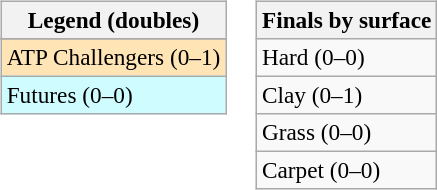<table>
<tr valign=top>
<td><br><table class=wikitable style=font-size:97%>
<tr>
<th>Legend (doubles)</th>
</tr>
<tr bgcolor=e5d1cb>
</tr>
<tr bgcolor=moccasin>
<td>ATP Challengers (0–1)</td>
</tr>
<tr bgcolor=cffcff>
<td>Futures (0–0)</td>
</tr>
</table>
</td>
<td><br><table class=wikitable style=font-size:97%>
<tr>
<th>Finals by surface</th>
</tr>
<tr>
<td>Hard (0–0)</td>
</tr>
<tr>
<td>Clay (0–1)</td>
</tr>
<tr>
<td>Grass (0–0)</td>
</tr>
<tr>
<td>Carpet (0–0)</td>
</tr>
</table>
</td>
</tr>
</table>
